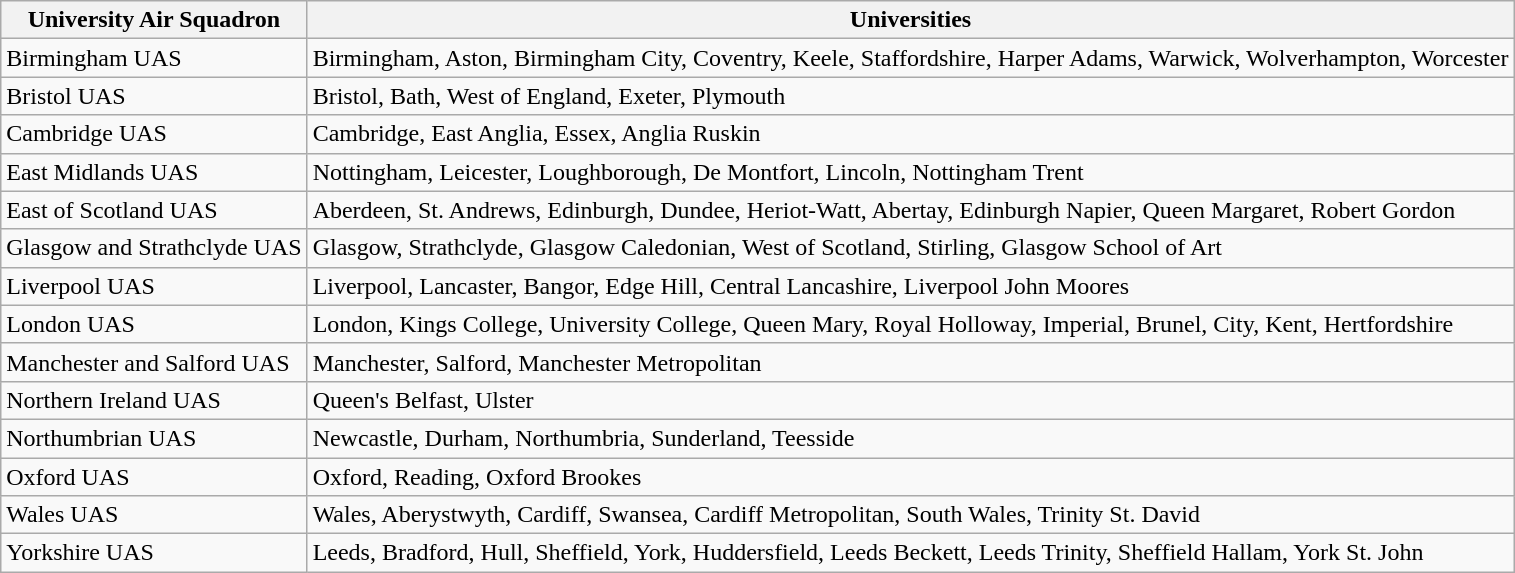<table class="wikitable">
<tr>
<th>University Air Squadron</th>
<th>Universities</th>
</tr>
<tr>
<td>Birmingham UAS</td>
<td>Birmingham, Aston, Birmingham City, Coventry, Keele, Staffordshire, Harper Adams, Warwick, Wolverhampton, Worcester</td>
</tr>
<tr>
<td>Bristol UAS</td>
<td>Bristol, Bath, West of England, Exeter, Plymouth</td>
</tr>
<tr>
<td>Cambridge UAS</td>
<td>Cambridge, East Anglia, Essex, Anglia Ruskin</td>
</tr>
<tr>
<td>East Midlands UAS</td>
<td>Nottingham, Leicester, Loughborough, De Montfort, Lincoln, Nottingham Trent</td>
</tr>
<tr>
<td>East of Scotland UAS</td>
<td>Aberdeen, St. Andrews, Edinburgh, Dundee, Heriot-Watt, Abertay, Edinburgh Napier, Queen Margaret, Robert Gordon</td>
</tr>
<tr>
<td>Glasgow and Strathclyde UAS</td>
<td>Glasgow, Strathclyde, Glasgow Caledonian, West of Scotland, Stirling, Glasgow School of Art</td>
</tr>
<tr>
<td>Liverpool UAS</td>
<td>Liverpool, Lancaster, Bangor, Edge Hill, Central Lancashire, Liverpool John Moores</td>
</tr>
<tr>
<td>London UAS</td>
<td>London, Kings College, University College, Queen Mary, Royal Holloway, Imperial, Brunel, City, Kent, Hertfordshire</td>
</tr>
<tr>
<td>Manchester and Salford UAS</td>
<td>Manchester, Salford, Manchester Metropolitan</td>
</tr>
<tr>
<td>Northern Ireland UAS</td>
<td>Queen's Belfast, Ulster</td>
</tr>
<tr>
<td>Northumbrian UAS</td>
<td>Newcastle, Durham, Northumbria, Sunderland, Teesside</td>
</tr>
<tr>
<td>Oxford UAS</td>
<td>Oxford, Reading, Oxford Brookes</td>
</tr>
<tr>
<td>Wales UAS</td>
<td>Wales, Aberystwyth, Cardiff, Swansea, Cardiff Metropolitan, South Wales, Trinity St. David</td>
</tr>
<tr>
<td>Yorkshire UAS</td>
<td>Leeds, Bradford, Hull, Sheffield, York, Huddersfield, Leeds Beckett, Leeds Trinity, Sheffield Hallam, York St. John</td>
</tr>
</table>
